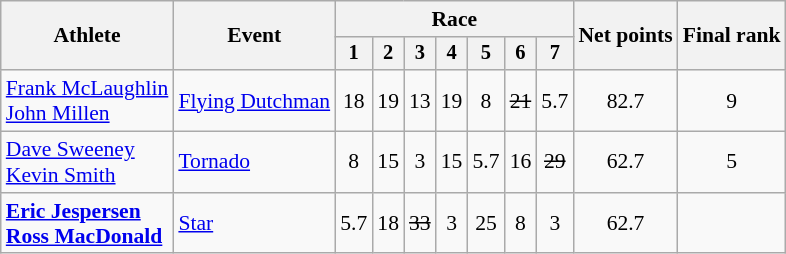<table class="wikitable" style="font-size:90%">
<tr>
<th rowspan=2>Athlete</th>
<th rowspan=2>Event</th>
<th colspan=7>Race</th>
<th rowspan=2>Net points</th>
<th rowspan=2>Final rank</th>
</tr>
<tr style="font-size:95%">
<th>1</th>
<th>2</th>
<th>3</th>
<th>4</th>
<th>5</th>
<th>6</th>
<th>7</th>
</tr>
<tr align=center>
<td align=left><a href='#'>Frank McLaughlin</a><br><a href='#'>John Millen</a></td>
<td align=left><a href='#'>Flying Dutchman</a></td>
<td>18</td>
<td>19</td>
<td>13</td>
<td>19</td>
<td>8</td>
<td><s>21</s></td>
<td>5.7</td>
<td>82.7</td>
<td>9</td>
</tr>
<tr align=center>
<td align=left><a href='#'>Dave Sweeney</a><br><a href='#'>Kevin Smith</a></td>
<td align=left><a href='#'>Tornado</a></td>
<td>8</td>
<td>15</td>
<td>3</td>
<td>15</td>
<td>5.7</td>
<td>16</td>
<td><s>29</s></td>
<td>62.7</td>
<td>5</td>
</tr>
<tr align=center>
<td align=left><strong><a href='#'>Eric Jespersen</a><br><a href='#'>Ross MacDonald</a></strong></td>
<td align=left><a href='#'>Star</a></td>
<td>5.7</td>
<td>18</td>
<td><s>33</s></td>
<td>3</td>
<td>25</td>
<td>8</td>
<td>3</td>
<td>62.7</td>
<td></td>
</tr>
</table>
